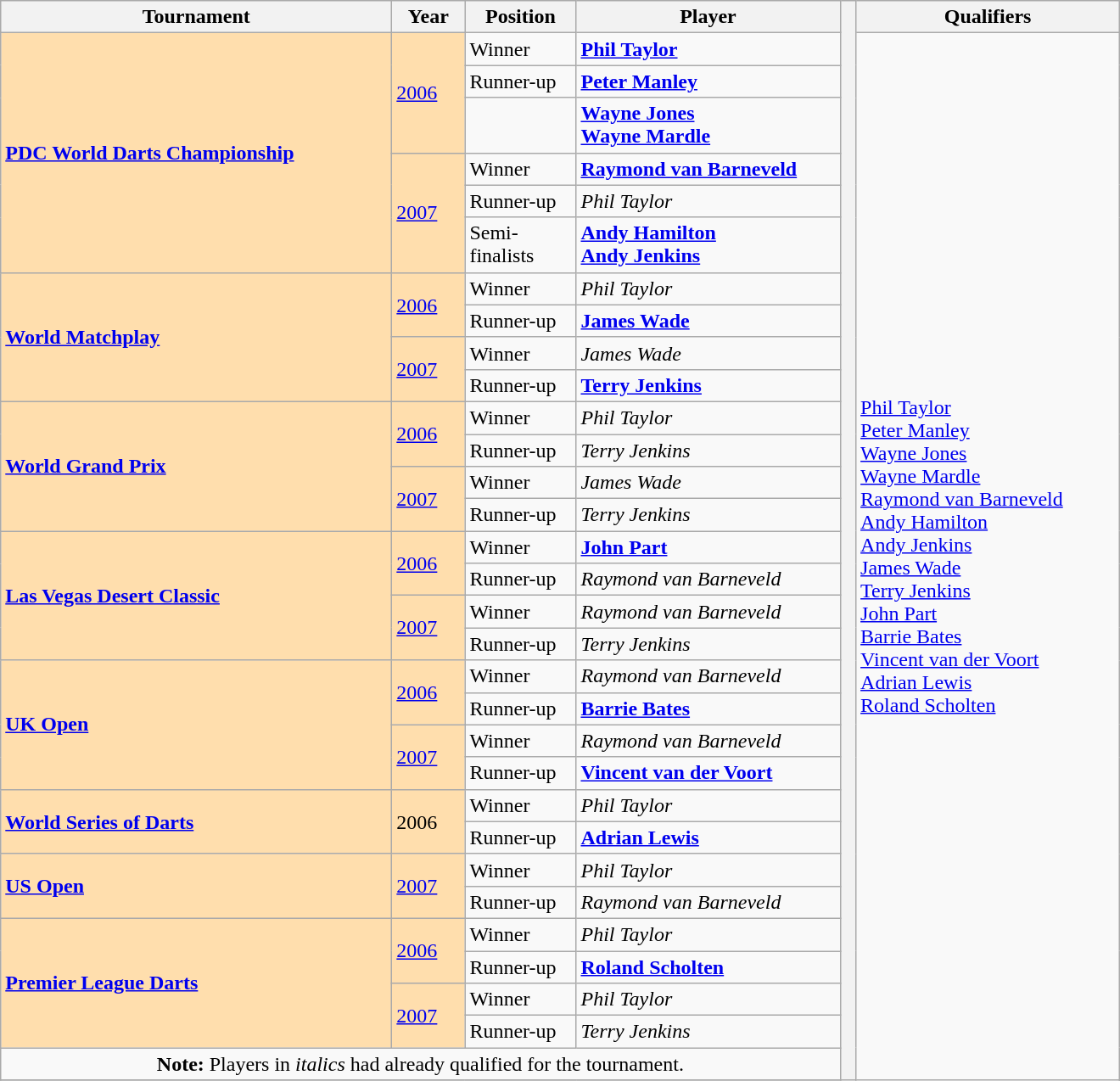<table class="wikitable">
<tr>
<th width=300>Tournament</th>
<th width=50>Year</th>
<th width=80>Position</th>
<th width=200>Player</th>
<th rowspan=34 width=5></th>
<th width=200>Qualifiers</th>
</tr>
<tr>
<td rowspan="6" style="background:#ffdead;"><strong><a href='#'>PDC World Darts Championship</a></strong></td>
<td rowspan="3" style="background:#ffdead;"><a href='#'>2006</a></td>
<td>Winner</td>
<td> <strong><a href='#'>Phil Taylor</a></strong></td>
<td rowspan=33> <a href='#'>Phil Taylor</a><br> <a href='#'>Peter Manley</a><br> <a href='#'>Wayne Jones</a><br> <a href='#'>Wayne Mardle</a><br> <a href='#'>Raymond van Barneveld</a><br> <a href='#'>Andy Hamilton</a><br> <a href='#'>Andy Jenkins</a><br> <a href='#'>James Wade</a><br> <a href='#'>Terry Jenkins</a><br> <a href='#'>John Part</a><br> <a href='#'>Barrie Bates</a> <br> <a href='#'>Vincent van der Voort</a><br> <a href='#'>Adrian Lewis</a><br> <a href='#'>Roland Scholten</a></td>
</tr>
<tr>
<td>Runner-up</td>
<td> <strong><a href='#'>Peter Manley</a></strong></td>
</tr>
<tr>
<td></td>
<td> <strong><a href='#'>Wayne Jones</a></strong><br> <strong><a href='#'>Wayne Mardle</a></strong></td>
</tr>
<tr>
<td rowspan="3" style="background:#ffdead;"><a href='#'>2007</a></td>
<td>Winner</td>
<td> <strong><a href='#'>Raymond van Barneveld</a></strong></td>
</tr>
<tr>
<td>Runner-up</td>
<td> <em>Phil Taylor</em></td>
</tr>
<tr>
<td>Semi-finalists</td>
<td> <strong><a href='#'>Andy Hamilton</a></strong><br> <strong><a href='#'>Andy Jenkins</a></strong></td>
</tr>
<tr>
<td rowspan="4" style="background:#ffdead;"><strong><a href='#'>World Matchplay</a></strong></td>
<td rowspan="2" style="background:#ffdead;"><a href='#'>2006</a></td>
<td>Winner</td>
<td> <em>Phil Taylor</em></td>
</tr>
<tr>
<td>Runner-up</td>
<td> <strong><a href='#'>James Wade</a></strong></td>
</tr>
<tr>
<td rowspan="2" style="background:#ffdead;"><a href='#'>2007</a></td>
<td>Winner</td>
<td> <em>James Wade</em></td>
</tr>
<tr>
<td>Runner-up</td>
<td> <strong><a href='#'>Terry Jenkins</a></strong></td>
</tr>
<tr>
<td rowspan="4" style="background:#ffdead;"><strong><a href='#'>World Grand Prix</a></strong></td>
<td rowspan="2" style="background:#ffdead;"><a href='#'>2006</a></td>
<td>Winner</td>
<td> <em>Phil Taylor</em></td>
</tr>
<tr>
<td>Runner-up</td>
<td> <em>Terry Jenkins</em></td>
</tr>
<tr>
<td rowspan="2" style="background:#ffdead;"><a href='#'>2007</a></td>
<td>Winner</td>
<td> <em>James Wade</em></td>
</tr>
<tr>
<td>Runner-up</td>
<td> <em>Terry Jenkins</em></td>
</tr>
<tr>
<td rowspan="4" style="background:#ffdead;"><strong><a href='#'>Las Vegas Desert Classic</a></strong></td>
<td rowspan="2" style="background:#ffdead;"><a href='#'>2006</a></td>
<td>Winner</td>
<td> <strong><a href='#'>John Part</a></strong></td>
</tr>
<tr>
<td>Runner-up</td>
<td> <em>Raymond van Barneveld</em></td>
</tr>
<tr>
<td rowspan="2" style="background:#ffdead;"><a href='#'>2007</a></td>
<td>Winner</td>
<td> <em>Raymond van Barneveld</em></td>
</tr>
<tr>
<td>Runner-up</td>
<td> <em>Terry Jenkins</em></td>
</tr>
<tr>
<td rowspan="4" style="background:#ffdead;"><strong><a href='#'>UK Open</a></strong></td>
<td rowspan="2" style="background:#ffdead;"><a href='#'>2006</a></td>
<td>Winner</td>
<td> <em>Raymond van Barneveld</em></td>
</tr>
<tr>
<td>Runner-up</td>
<td> <strong><a href='#'>Barrie Bates</a></strong></td>
</tr>
<tr>
<td rowspan="2" style="background:#ffdead;"><a href='#'>2007</a></td>
<td>Winner</td>
<td> <em>Raymond van Barneveld</em></td>
</tr>
<tr>
<td>Runner-up</td>
<td> <strong><a href='#'>Vincent van der Voort</a></strong></td>
</tr>
<tr>
<td rowspan="2" style="background:#ffdead;"><strong><a href='#'>World Series of Darts</a></strong></td>
<td rowspan="2" style="background:#ffdead;">2006</td>
<td>Winner</td>
<td> <em>Phil Taylor</em></td>
</tr>
<tr>
<td>Runner-up</td>
<td> <strong><a href='#'>Adrian Lewis</a></strong></td>
</tr>
<tr>
<td rowspan="2" style="background:#ffdead;"><strong><a href='#'>US Open</a></strong></td>
<td rowspan="2" style="background:#ffdead;"><a href='#'>2007</a></td>
<td>Winner</td>
<td> <em>Phil Taylor</em></td>
</tr>
<tr>
<td>Runner-up</td>
<td> <em>Raymond van Barneveld</em></td>
</tr>
<tr>
<td rowspan="4" style="background:#ffdead;"><strong><a href='#'>Premier League Darts</a></strong></td>
<td rowspan="2" style="background:#ffdead;"><a href='#'>2006</a></td>
<td>Winner</td>
<td> <em>Phil Taylor</em></td>
</tr>
<tr>
<td>Runner-up</td>
<td> <strong><a href='#'>Roland Scholten</a></strong></td>
</tr>
<tr>
<td rowspan="2" style="background:#ffdead;"><a href='#'>2007</a></td>
<td>Winner</td>
<td> <em>Phil Taylor</em></td>
</tr>
<tr>
<td>Runner-up</td>
<td> <em>Terry Jenkins</em></td>
</tr>
<tr>
<td colspan=4 align=center><strong>Note:</strong> Players in <em>italics</em> had already qualified for the tournament.</td>
</tr>
<tr>
</tr>
</table>
